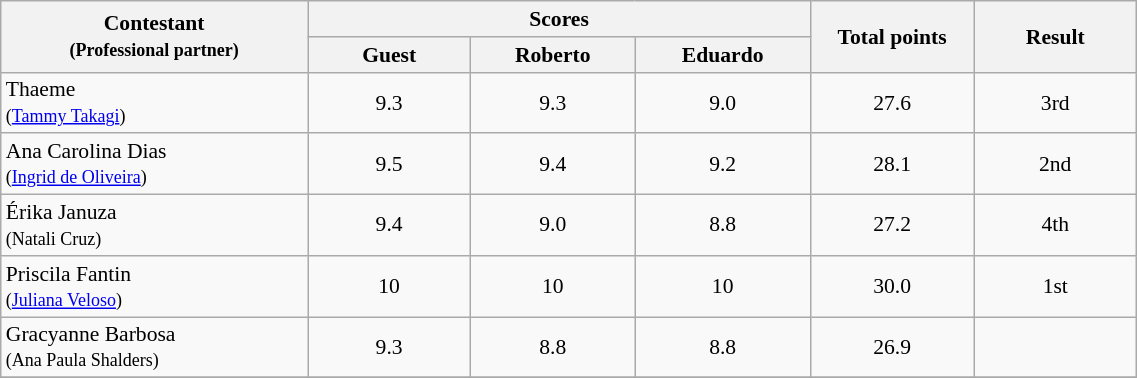<table class="wikitable" style="text-align:center;  width:60%; font-size:90%;">
<tr>
<th rowspan="2" width=100>Contestant<br><small>(Professional partner)</small></th>
<th colspan="3" width=150>Scores</th>
<th rowspan="2" width=050>Total points</th>
<th rowspan="2" width=050>Result</th>
</tr>
<tr>
<th width=50>Guest</th>
<th width=50>Roberto</th>
<th width=50>Eduardo</th>
</tr>
<tr>
<td align="left">Thaeme<br><small>(<a href='#'>Tammy Takagi</a>)</small></td>
<td>9.3</td>
<td>9.3</td>
<td>9.0</td>
<td>27.6</td>
<td>3rd</td>
</tr>
<tr>
<td align="left">Ana Carolina Dias<br><small>(<a href='#'>Ingrid de Oliveira</a>)</small></td>
<td>9.5</td>
<td>9.4</td>
<td>9.2</td>
<td>28.1</td>
<td>2nd</td>
</tr>
<tr>
<td align="left">Érika Januza<br><small>(Natali Cruz)</small></td>
<td>9.4</td>
<td>9.0</td>
<td>8.8</td>
<td>27.2</td>
<td>4th</td>
</tr>
<tr>
<td align="left">Priscila Fantin<br><small>(<a href='#'>Juliana Veloso</a>)</small></td>
<td>10</td>
<td>10</td>
<td>10</td>
<td>30.0</td>
<td>1st</td>
</tr>
<tr>
<td align="left">Gracyanne Barbosa<br><small>(Ana Paula Shalders)</small></td>
<td>9.3</td>
<td>8.8</td>
<td>8.8</td>
<td>26.9</td>
<td></td>
</tr>
<tr>
</tr>
</table>
